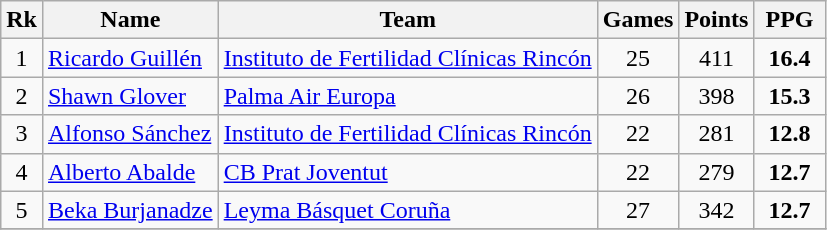<table class="wikitable" style="text-align: center;">
<tr>
<th>Rk</th>
<th>Name</th>
<th>Team</th>
<th>Games</th>
<th>Points</th>
<th width=40>PPG</th>
</tr>
<tr>
<td>1</td>
<td align="left"> <a href='#'>Ricardo Guillén</a></td>
<td align="left"><a href='#'>Instituto de Fertilidad Clínicas Rincón</a></td>
<td>25</td>
<td>411</td>
<td><strong>16.4</strong></td>
</tr>
<tr>
<td>2</td>
<td align="left"> <a href='#'>Shawn Glover</a></td>
<td align="left"><a href='#'>Palma Air Europa</a></td>
<td>26</td>
<td>398</td>
<td><strong>15.3</strong></td>
</tr>
<tr>
<td>3</td>
<td align="left"> <a href='#'>Alfonso Sánchez</a></td>
<td align="left"><a href='#'>Instituto de Fertilidad Clínicas Rincón</a></td>
<td>22</td>
<td>281</td>
<td><strong>12.8</strong></td>
</tr>
<tr>
<td>4</td>
<td align="left"> <a href='#'>Alberto Abalde</a></td>
<td align="left"><a href='#'>CB Prat Joventut</a></td>
<td>22</td>
<td>279</td>
<td><strong>12.7</strong></td>
</tr>
<tr>
<td>5</td>
<td align="left"> <a href='#'>Beka Burjanadze</a></td>
<td align="left"><a href='#'>Leyma Básquet Coruña</a></td>
<td>27</td>
<td>342</td>
<td><strong>12.7</strong></td>
</tr>
<tr>
</tr>
</table>
